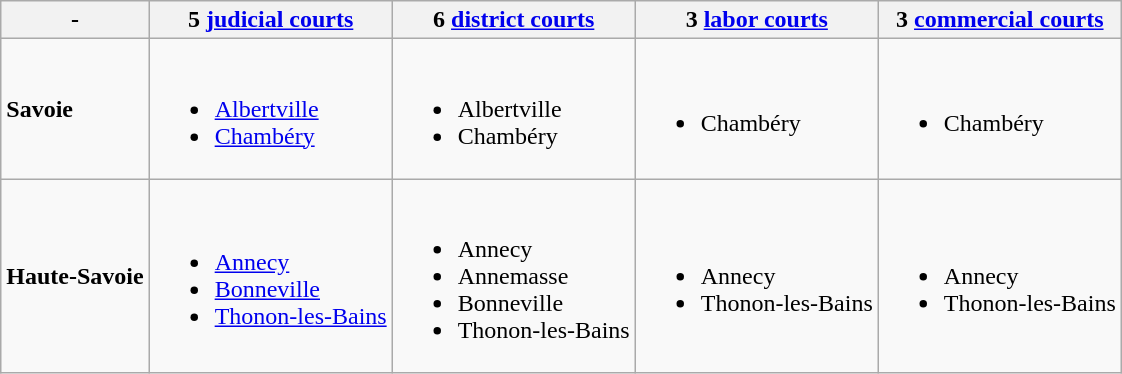<table class="wikitable">
<tr>
<th>-</th>
<th>5 <a href='#'>judicial courts</a></th>
<th>6 <a href='#'>district courts</a></th>
<th>3 <a href='#'>labor courts</a></th>
<th>3 <a href='#'>commercial courts</a></th>
</tr>
<tr>
<td><strong>Savoie</strong></td>
<td><br><ul><li><a href='#'>Albertville</a></li><li><a href='#'>Chambéry</a></li></ul></td>
<td><br><ul><li>Albertville</li><li>Chambéry</li></ul></td>
<td><br><ul><li>Chambéry</li></ul></td>
<td><br><ul><li>Chambéry</li></ul></td>
</tr>
<tr>
<td><strong>Haute-Savoie</strong></td>
<td><br><ul><li><a href='#'>Annecy</a></li><li><a href='#'>Bonneville</a></li><li><a href='#'>Thonon-les-Bains</a></li></ul></td>
<td><br><ul><li>Annecy</li><li>Annemasse</li><li>Bonneville</li><li>Thonon-les-Bains</li></ul></td>
<td><br><ul><li>Annecy</li><li>Thonon-les-Bains</li></ul></td>
<td><br><ul><li>Annecy</li><li>Thonon-les-Bains</li></ul></td>
</tr>
</table>
